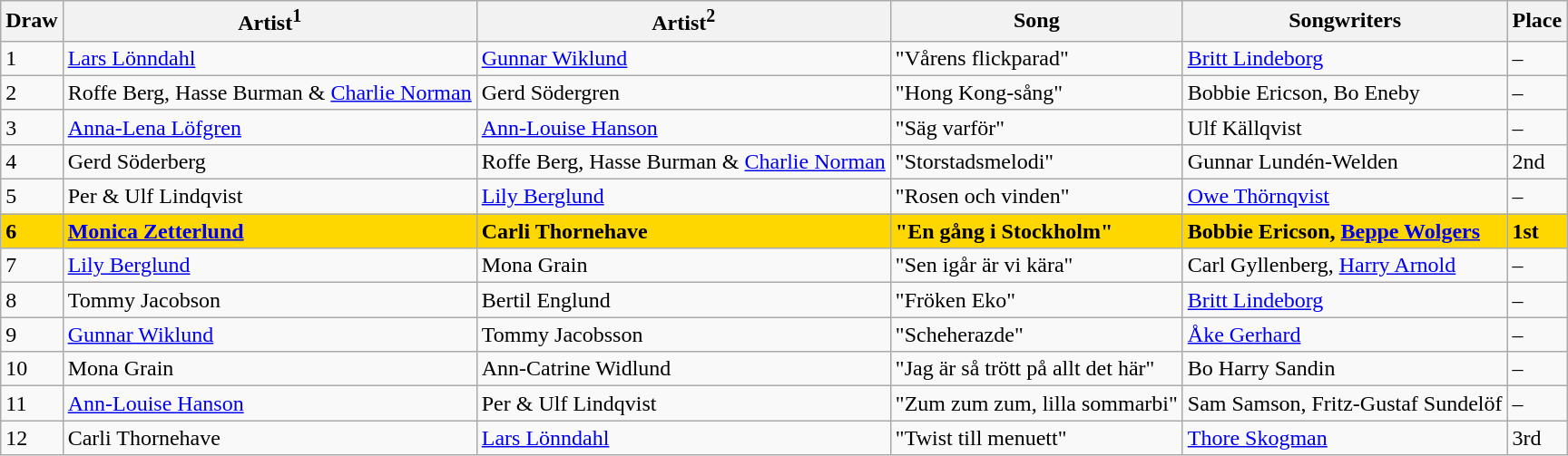<table class="sortable wikitable">
<tr>
<th>Draw</th>
<th>Artist<sup>1</sup></th>
<th>Artist<sup>2</sup></th>
<th>Song</th>
<th>Songwriters</th>
<th>Place</th>
</tr>
<tr --->
<td>1</td>
<td><a href='#'>Lars Lönndahl</a></td>
<td><a href='#'>Gunnar Wiklund</a></td>
<td>"Vårens flickparad"</td>
<td><a href='#'>Britt Lindeborg</a></td>
<td>–</td>
</tr>
<tr --->
<td>2</td>
<td>Roffe Berg, Hasse Burman & <a href='#'>Charlie Norman</a></td>
<td>Gerd Södergren</td>
<td>"Hong Kong-sång"</td>
<td>Bobbie Ericson, Bo Eneby</td>
<td>–</td>
</tr>
<tr --->
<td>3</td>
<td><a href='#'>Anna-Lena Löfgren</a></td>
<td><a href='#'>Ann-Louise Hanson</a></td>
<td>"Säg varför"</td>
<td>Ulf Källqvist</td>
<td>–</td>
</tr>
<tr --->
<td>4</td>
<td>Gerd Söderberg</td>
<td>Roffe Berg, Hasse Burman & <a href='#'>Charlie Norman</a></td>
<td>"Storstadsmelodi"</td>
<td>Gunnar Lundén-Welden</td>
<td>2nd</td>
</tr>
<tr --->
<td>5</td>
<td>Per & Ulf Lindqvist</td>
<td><a href='#'>Lily Berglund</a></td>
<td>"Rosen och vinden"</td>
<td><a href='#'>Owe Thörnqvist</a></td>
<td>–</td>
</tr>
<tr style="font-weight:bold;background:gold;">
<td>6</td>
<td><a href='#'>Monica Zetterlund</a></td>
<td>Carli Thornehave</td>
<td>"En gång i Stockholm"</td>
<td>Bobbie Ericson, <a href='#'>Beppe Wolgers</a></td>
<td>1st</td>
</tr>
<tr --->
<td>7</td>
<td><a href='#'>Lily Berglund</a></td>
<td>Mona Grain</td>
<td>"Sen igår är vi kära"</td>
<td>Carl Gyllenberg, <a href='#'>Harry Arnold</a></td>
<td>–</td>
</tr>
<tr --->
<td>8</td>
<td>Tommy Jacobson</td>
<td>Bertil Englund</td>
<td>"Fröken Eko"</td>
<td><a href='#'>Britt Lindeborg</a></td>
<td>–</td>
</tr>
<tr --->
<td>9</td>
<td><a href='#'>Gunnar Wiklund</a></td>
<td>Tommy Jacobsson</td>
<td>"Scheherazde"</td>
<td><a href='#'>Åke Gerhard</a></td>
<td>–</td>
</tr>
<tr --->
<td>10</td>
<td>Mona Grain</td>
<td>Ann-Catrine Widlund</td>
<td>"Jag är så trött på allt det här"</td>
<td>Bo Harry Sandin</td>
<td>–</td>
</tr>
<tr --->
<td>11</td>
<td><a href='#'>Ann-Louise Hanson</a></td>
<td>Per & Ulf Lindqvist</td>
<td>"Zum zum zum, lilla sommarbi"</td>
<td>Sam Samson, Fritz-Gustaf Sundelöf</td>
<td>–</td>
</tr>
<tr --->
<td>12</td>
<td>Carli Thornehave</td>
<td><a href='#'>Lars Lönndahl</a></td>
<td>"Twist till menuett"</td>
<td><a href='#'>Thore Skogman</a></td>
<td>3rd</td>
</tr>
</table>
